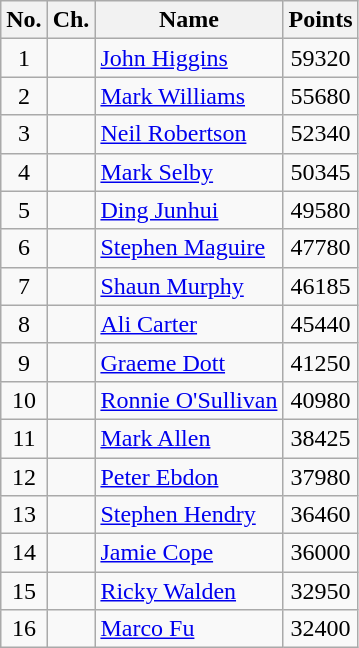<table class="wikitable" style="text-align: center;">
<tr>
<th>No.</th>
<th>Ch.</th>
<th align="left">Name</th>
<th>Points</th>
</tr>
<tr>
<td>1</td>
<td></td>
<td style="text-align:left;"> <a href='#'>John Higgins</a></td>
<td>59320</td>
</tr>
<tr>
<td>2</td>
<td></td>
<td style="text-align:left;"> <a href='#'>Mark Williams</a></td>
<td>55680</td>
</tr>
<tr>
<td>3</td>
<td></td>
<td style="text-align:left;"> <a href='#'>Neil Robertson</a></td>
<td>52340</td>
</tr>
<tr>
<td>4</td>
<td></td>
<td style="text-align:left;"> <a href='#'>Mark Selby</a></td>
<td>50345</td>
</tr>
<tr>
<td>5</td>
<td></td>
<td style="text-align:left;"> <a href='#'>Ding Junhui</a></td>
<td>49580</td>
</tr>
<tr>
<td>6</td>
<td></td>
<td style="text-align:left;"> <a href='#'>Stephen Maguire</a></td>
<td>47780</td>
</tr>
<tr>
<td>7</td>
<td></td>
<td style="text-align:left;"> <a href='#'>Shaun Murphy</a></td>
<td>46185</td>
</tr>
<tr>
<td>8</td>
<td></td>
<td style="text-align:left;"> <a href='#'>Ali Carter</a></td>
<td>45440</td>
</tr>
<tr>
<td>9</td>
<td></td>
<td style="text-align:left;"> <a href='#'>Graeme Dott</a></td>
<td>41250</td>
</tr>
<tr>
<td>10</td>
<td></td>
<td style="text-align:left;"> <a href='#'>Ronnie O'Sullivan</a></td>
<td>40980</td>
</tr>
<tr>
<td>11</td>
<td></td>
<td style="text-align:left;"> <a href='#'>Mark Allen</a></td>
<td>38425</td>
</tr>
<tr>
<td>12</td>
<td></td>
<td style="text-align:left;"> <a href='#'>Peter Ebdon</a></td>
<td>37980</td>
</tr>
<tr>
<td>13</td>
<td></td>
<td style="text-align:left;"> <a href='#'>Stephen Hendry</a></td>
<td>36460</td>
</tr>
<tr>
<td>14</td>
<td></td>
<td style="text-align:left;"> <a href='#'>Jamie Cope</a></td>
<td>36000</td>
</tr>
<tr>
<td>15</td>
<td></td>
<td style="text-align:left;"> <a href='#'>Ricky Walden</a></td>
<td>32950</td>
</tr>
<tr>
<td>16</td>
<td></td>
<td style="text-align:left;"> <a href='#'>Marco Fu</a></td>
<td>32400</td>
</tr>
</table>
